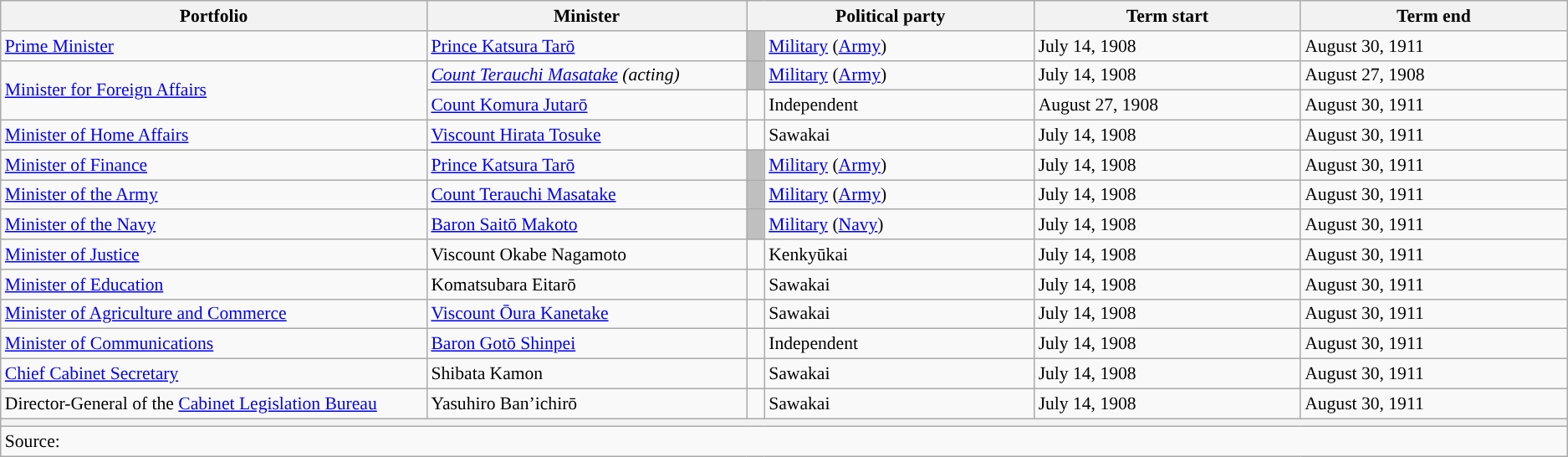<table class="wikitable unsortable" style="font-size: 90%;">
<tr>
<th scope="col" width="20%">Portfolio</th>
<th scope="col" width="15%">Minister</th>
<th colspan="2" scope="col" width="13.5%">Political party</th>
<th scope="col" width="12.5%">Term start</th>
<th scope="col" width="12.5%">Term end</th>
</tr>
<tr>
<td style="text-align: left;"><a href='#'>Prime Minister</a></td>
<td><a href='#'>Prince Katsura Tarō</a></td>
<td style="color:inherit;background:#bfbfbf"></td>
<td><a href='#'>Military</a> (<a href='#'>Army</a>)</td>
<td>July 14, 1908</td>
<td>August 30, 1911</td>
</tr>
<tr>
<td rowspan="2"><a href='#'>Minister for Foreign Affairs</a></td>
<td><em><a href='#'>Count Terauchi Masatake</a> (acting)</em></td>
<td style="color:inherit;background:#bfbfbf"></td>
<td><a href='#'>Military</a> (<a href='#'>Army</a>)</td>
<td>July 14, 1908</td>
<td>August 27, 1908</td>
</tr>
<tr>
<td><a href='#'>Count Komura Jutarō</a></td>
<td style="color:inherit;background:"></td>
<td>Independent</td>
<td>August 27, 1908</td>
<td>August 30, 1911</td>
</tr>
<tr>
<td><a href='#'>Minister of Home Affairs</a></td>
<td><a href='#'>Viscount Hirata Tosuke</a></td>
<td></td>
<td>Sawakai</td>
<td>July 14, 1908</td>
<td>August 30, 1911</td>
</tr>
<tr>
<td><a href='#'>Minister of Finance</a></td>
<td><a href='#'>Prince Katsura Tarō</a></td>
<td style="color:inherit;background:#bfbfbf"></td>
<td><a href='#'>Military</a> (<a href='#'>Army</a>)</td>
<td>July 14, 1908</td>
<td>August 30, 1911</td>
</tr>
<tr>
<td><a href='#'>Minister of the Army</a></td>
<td><a href='#'>Count Terauchi Masatake</a></td>
<td style="color:inherit;background:#bfbfbf"></td>
<td><a href='#'>Military</a> (<a href='#'>Army</a>)</td>
<td>July 14, 1908</td>
<td>August 30, 1911</td>
</tr>
<tr>
<td><a href='#'>Minister of the Navy</a></td>
<td><a href='#'>Baron Saitō Makoto</a></td>
<td style="color:inherit;background:#bfbfbf"></td>
<td><a href='#'>Military</a> (<a href='#'>Navy</a>)</td>
<td>July 14, 1908</td>
<td>August 30, 1911</td>
</tr>
<tr>
<td><a href='#'>Minister of Justice</a></td>
<td>Viscount Okabe Nagamoto</td>
<td></td>
<td>Kenkyūkai</td>
<td>July 14, 1908</td>
<td>August 30, 1911</td>
</tr>
<tr>
<td><a href='#'>Minister of Education</a></td>
<td>Komatsubara Eitarō</td>
<td></td>
<td>Sawakai</td>
<td>July 14, 1908</td>
<td>August 30, 1911</td>
</tr>
<tr>
<td><a href='#'>Minister of Agriculture and Commerce</a></td>
<td><a href='#'>Viscount Ōura Kanetake</a></td>
<td></td>
<td>Sawakai</td>
<td>July 14, 1908</td>
<td>August 30, 1911</td>
</tr>
<tr>
<td><a href='#'>Minister of Communications</a></td>
<td><a href='#'>Baron Gotō Shinpei</a></td>
<td style="color:inherit;background:"></td>
<td>Independent</td>
<td>July 14, 1908</td>
<td>August 30, 1911</td>
</tr>
<tr>
<td><a href='#'>Chief Cabinet Secretary</a></td>
<td>Shibata Kamon</td>
<td></td>
<td>Sawakai</td>
<td>July 14, 1908</td>
<td>August 30, 1911</td>
</tr>
<tr>
<td>Director-General of the <a href='#'>Cabinet Legislation Bureau</a></td>
<td>Yasuhiro Ban’ichirō</td>
<td></td>
<td>Sawakai</td>
<td>July 14, 1908</td>
<td>August 30, 1911</td>
</tr>
<tr>
<th colspan="6"></th>
</tr>
<tr>
<td colspan="6">Source:</td>
</tr>
</table>
